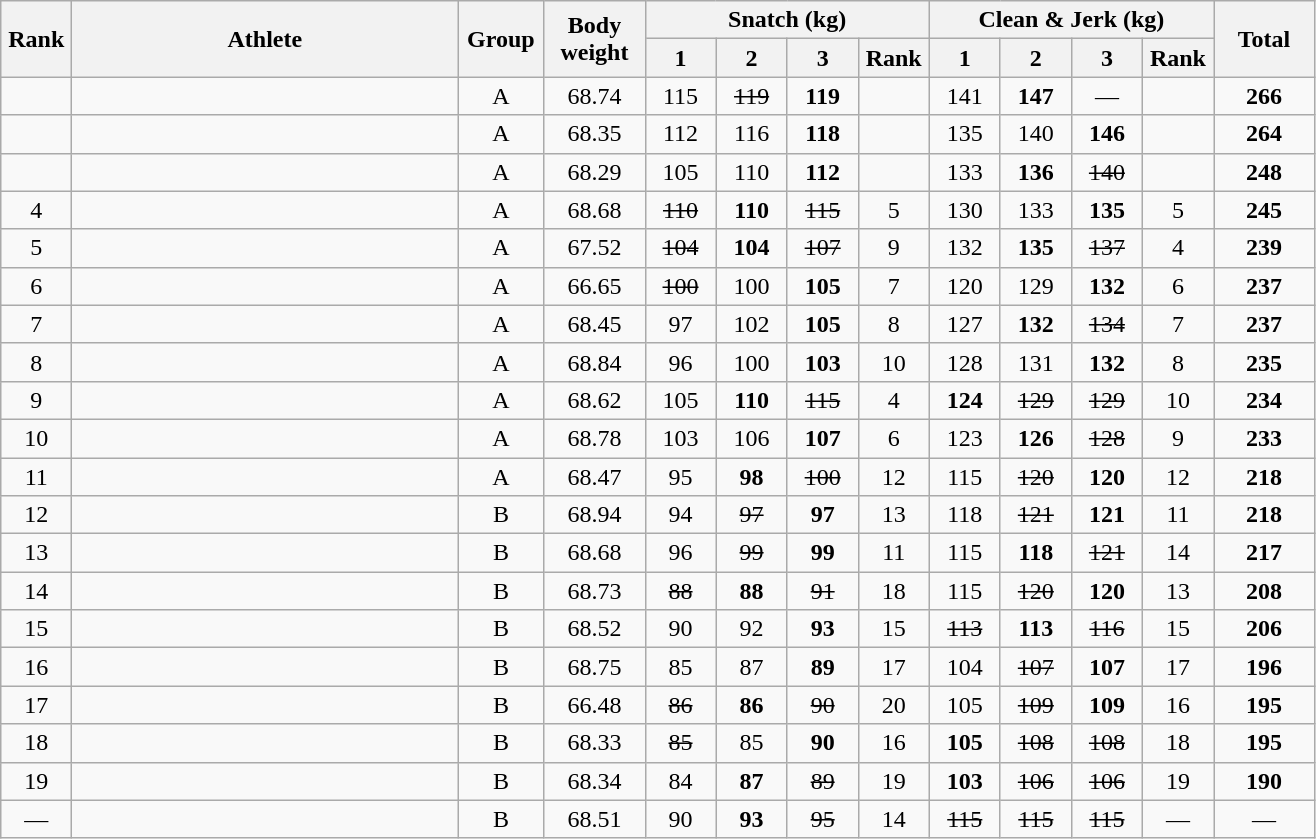<table class = "wikitable" style="text-align:center;">
<tr>
<th rowspan=2 width=40>Rank</th>
<th rowspan=2 width=250>Athlete</th>
<th rowspan=2 width=50>Group</th>
<th rowspan=2 width=60>Body weight</th>
<th colspan=4>Snatch (kg)</th>
<th colspan=4>Clean & Jerk (kg)</th>
<th rowspan=2 width=60>Total</th>
</tr>
<tr>
<th width=40>1</th>
<th width=40>2</th>
<th width=40>3</th>
<th width=40>Rank</th>
<th width=40>1</th>
<th width=40>2</th>
<th width=40>3</th>
<th width=40>Rank</th>
</tr>
<tr>
<td></td>
<td align=left></td>
<td>A</td>
<td>68.74</td>
<td>115</td>
<td><s>119 </s></td>
<td><strong>119</strong></td>
<td></td>
<td>141</td>
<td><strong>147</strong></td>
<td>—</td>
<td></td>
<td><strong>266</strong></td>
</tr>
<tr>
<td></td>
<td align=left></td>
<td>A</td>
<td>68.35</td>
<td>112</td>
<td>116</td>
<td><strong>118</strong></td>
<td></td>
<td>135</td>
<td>140</td>
<td><strong>146</strong></td>
<td></td>
<td><strong>264</strong></td>
</tr>
<tr>
<td></td>
<td align=left></td>
<td>A</td>
<td>68.29</td>
<td>105</td>
<td>110</td>
<td><strong>112</strong></td>
<td></td>
<td>133</td>
<td><strong>136</strong></td>
<td><s>140 </s></td>
<td></td>
<td><strong>248</strong></td>
</tr>
<tr>
<td>4</td>
<td align=left></td>
<td>A</td>
<td>68.68</td>
<td><s>110 </s></td>
<td><strong>110</strong></td>
<td><s>115 </s></td>
<td>5</td>
<td>130</td>
<td>133</td>
<td><strong>135</strong></td>
<td>5</td>
<td><strong>245</strong></td>
</tr>
<tr>
<td>5</td>
<td align=left></td>
<td>A</td>
<td>67.52</td>
<td><s>104 </s></td>
<td><strong>104</strong></td>
<td><s>107 </s></td>
<td>9</td>
<td>132</td>
<td><strong>135</strong></td>
<td><s>137 </s></td>
<td>4</td>
<td><strong>239</strong></td>
</tr>
<tr>
<td>6</td>
<td align=left></td>
<td>A</td>
<td>66.65</td>
<td><s>100 </s></td>
<td>100</td>
<td><strong>105</strong></td>
<td>7</td>
<td>120</td>
<td>129</td>
<td><strong>132</strong></td>
<td>6</td>
<td><strong>237</strong></td>
</tr>
<tr>
<td>7</td>
<td align=left></td>
<td>A</td>
<td>68.45</td>
<td>97</td>
<td>102</td>
<td><strong>105</strong></td>
<td>8</td>
<td>127</td>
<td><strong>132</strong></td>
<td><s>134 </s></td>
<td>7</td>
<td><strong>237</strong></td>
</tr>
<tr>
<td>8</td>
<td align=left></td>
<td>A</td>
<td>68.84</td>
<td>96</td>
<td>100</td>
<td><strong>103</strong></td>
<td>10</td>
<td>128</td>
<td>131</td>
<td><strong>132</strong></td>
<td>8</td>
<td><strong>235</strong></td>
</tr>
<tr>
<td>9</td>
<td align=left></td>
<td>A</td>
<td>68.62</td>
<td>105</td>
<td><strong>110</strong></td>
<td><s>115 </s></td>
<td>4</td>
<td><strong>124</strong></td>
<td><s>129 </s></td>
<td><s>129 </s></td>
<td>10</td>
<td><strong>234</strong></td>
</tr>
<tr>
<td>10</td>
<td align=left></td>
<td>A</td>
<td>68.78</td>
<td>103</td>
<td>106</td>
<td><strong>107</strong></td>
<td>6</td>
<td>123</td>
<td><strong>126</strong></td>
<td><s>128 </s></td>
<td>9</td>
<td><strong>233</strong></td>
</tr>
<tr>
<td>11</td>
<td align=left></td>
<td>A</td>
<td>68.47</td>
<td>95</td>
<td><strong>98</strong></td>
<td><s>100 </s></td>
<td>12</td>
<td>115</td>
<td><s>120 </s></td>
<td><strong>120</strong></td>
<td>12</td>
<td><strong>218</strong></td>
</tr>
<tr>
<td>12</td>
<td align=left></td>
<td>B</td>
<td>68.94</td>
<td>94</td>
<td><s>97 </s></td>
<td><strong>97</strong></td>
<td>13</td>
<td>118</td>
<td><s>121 </s></td>
<td><strong>121</strong></td>
<td>11</td>
<td><strong>218</strong></td>
</tr>
<tr>
<td>13</td>
<td align=left></td>
<td>B</td>
<td>68.68</td>
<td>96</td>
<td><s>99 </s></td>
<td><strong>99</strong></td>
<td>11</td>
<td>115</td>
<td><strong>118</strong></td>
<td><s>121 </s></td>
<td>14</td>
<td><strong>217</strong></td>
</tr>
<tr>
<td>14</td>
<td align=left></td>
<td>B</td>
<td>68.73</td>
<td><s>88 </s></td>
<td><strong>88</strong></td>
<td><s>91 </s></td>
<td>18</td>
<td>115</td>
<td><s>120 </s></td>
<td><strong>120</strong></td>
<td>13</td>
<td><strong>208</strong></td>
</tr>
<tr>
<td>15</td>
<td align=left></td>
<td>B</td>
<td>68.52</td>
<td>90</td>
<td>92</td>
<td><strong>93</strong></td>
<td>15</td>
<td><s>113 </s></td>
<td><strong>113</strong></td>
<td><s>116 </s></td>
<td>15</td>
<td><strong>206</strong></td>
</tr>
<tr>
<td>16</td>
<td align=left></td>
<td>B</td>
<td>68.75</td>
<td>85</td>
<td>87</td>
<td><strong>89</strong></td>
<td>17</td>
<td>104</td>
<td><s>107 </s></td>
<td><strong>107</strong></td>
<td>17</td>
<td><strong>196</strong></td>
</tr>
<tr>
<td>17</td>
<td align=left></td>
<td>B</td>
<td>66.48</td>
<td><s>86 </s></td>
<td><strong>86</strong></td>
<td><s>90 </s></td>
<td>20</td>
<td>105</td>
<td><s>109 </s></td>
<td><strong>109</strong></td>
<td>16</td>
<td><strong>195</strong></td>
</tr>
<tr>
<td>18</td>
<td align=left></td>
<td>B</td>
<td>68.33</td>
<td><s>85 </s></td>
<td>85</td>
<td><strong>90</strong></td>
<td>16</td>
<td><strong>105</strong></td>
<td><s>108 </s></td>
<td><s>108 </s></td>
<td>18</td>
<td><strong>195</strong></td>
</tr>
<tr>
<td>19</td>
<td align=left></td>
<td>B</td>
<td>68.34</td>
<td>84</td>
<td><strong>87</strong></td>
<td><s>89 </s></td>
<td>19</td>
<td><strong>103</strong></td>
<td><s>106 </s></td>
<td><s>106 </s></td>
<td>19</td>
<td><strong>190</strong></td>
</tr>
<tr>
<td>—</td>
<td align=left></td>
<td>B</td>
<td>68.51</td>
<td>90</td>
<td><strong>93</strong></td>
<td><s>95 </s></td>
<td>14</td>
<td><s>115 </s></td>
<td><s>115 </s></td>
<td><s>115 </s></td>
<td>—</td>
<td>—</td>
</tr>
</table>
